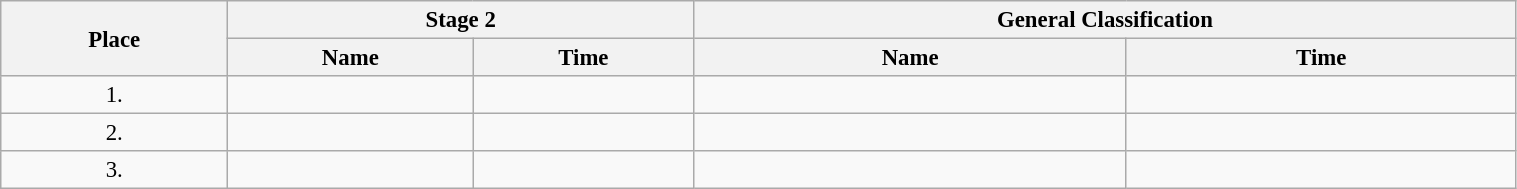<table class=wikitable style="font-size:95%" width="80%">
<tr>
<th rowspan="2">Place</th>
<th colspan="2">Stage 2</th>
<th colspan="2">General Classification</th>
</tr>
<tr>
<th>Name</th>
<th>Time</th>
<th>Name</th>
<th>Time</th>
</tr>
<tr>
<td align="center">1.</td>
<td></td>
<td></td>
<td></td>
<td></td>
</tr>
<tr>
<td align="center">2.</td>
<td></td>
<td></td>
<td></td>
<td></td>
</tr>
<tr>
<td align="center">3.</td>
<td></td>
<td></td>
<td></td>
<td></td>
</tr>
</table>
